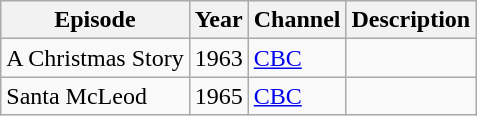<table class="wikitable">
<tr>
<th>Episode</th>
<th>Year</th>
<th>Channel</th>
<th>Description</th>
</tr>
<tr>
<td>A Christmas Story</td>
<td>1963</td>
<td><a href='#'>CBC</a></td>
<td></td>
</tr>
<tr>
<td>Santa McLeod</td>
<td>1965</td>
<td><a href='#'>CBC</a></td>
<td></td>
</tr>
</table>
